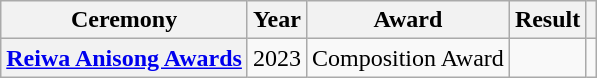<table class="wikitable plainrowheaders">
<tr>
<th scope="col">Ceremony</th>
<th scope="col">Year</th>
<th scope="col">Award</th>
<th scope="col">Result</th>
<th scope="col" class="unsortable"></th>
</tr>
<tr>
<th scope="row" style="text-align:center"><a href='#'>Reiwa Anisong Awards</a></th>
<td>2023</td>
<td>Composition Award</td>
<td></td>
<td style="text-align:center;"></td>
</tr>
</table>
